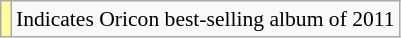<table class="wikitable" style="font-size:90%;">
<tr>
<td style="background-color:#FFFF99"></td>
<td>Indicates Oricon best-selling album of 2011</td>
</tr>
</table>
